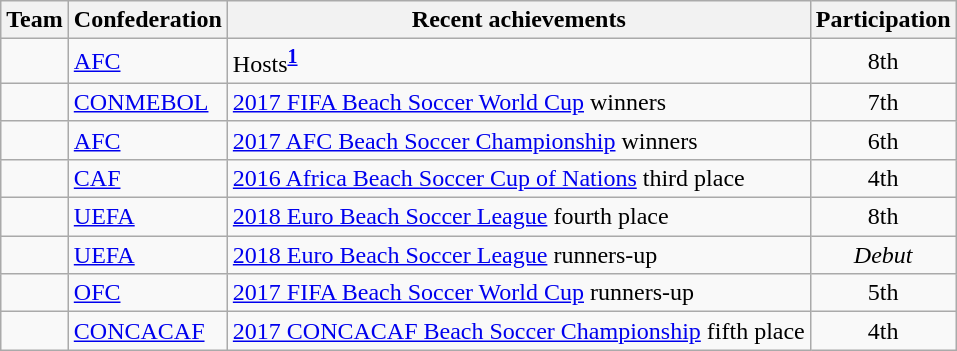<table class="wikitable">
<tr>
<th>Team</th>
<th>Confederation</th>
<th>Recent achievements</th>
<th>Participation</th>
</tr>
<tr>
<td></td>
<td><a href='#'>AFC</a></td>
<td>Hosts<sup><strong><a href='#'>1</a></strong></sup></td>
<td align=center>8th</td>
</tr>
<tr>
<td></td>
<td><a href='#'>CONMEBOL</a></td>
<td><a href='#'>2017 FIFA Beach Soccer World Cup</a> winners</td>
<td align=center>7th</td>
</tr>
<tr>
<td></td>
<td><a href='#'>AFC</a></td>
<td><a href='#'>2017 AFC Beach Soccer Championship</a> winners</td>
<td align=center>6th</td>
</tr>
<tr>
<td></td>
<td><a href='#'>CAF</a></td>
<td><a href='#'>2016 Africa Beach Soccer Cup of Nations</a> third place</td>
<td align=center>4th</td>
</tr>
<tr>
<td></td>
<td><a href='#'>UEFA</a></td>
<td><a href='#'>2018 Euro Beach Soccer League</a> fourth place</td>
<td align=center>8th</td>
</tr>
<tr>
<td></td>
<td><a href='#'>UEFA</a></td>
<td><a href='#'>2018 Euro Beach Soccer League</a> runners-up</td>
<td align=center><em>Debut</em></td>
</tr>
<tr>
<td></td>
<td><a href='#'>OFC</a></td>
<td><a href='#'>2017 FIFA Beach Soccer World Cup</a> runners-up</td>
<td align=center>5th</td>
</tr>
<tr>
<td></td>
<td><a href='#'>CONCACAF</a></td>
<td><a href='#'>2017 CONCACAF Beach Soccer Championship</a> fifth place</td>
<td align=center>4th</td>
</tr>
</table>
